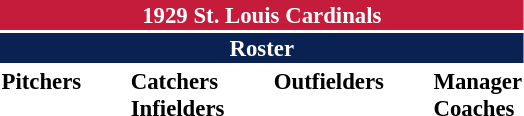<table class="toccolours" style="font-size: 95%;">
<tr>
<th colspan="10" style="background-color: #c41c3a; color: white; text-align: center;">1929 St. Louis Cardinals</th>
</tr>
<tr>
<td colspan="10" style="background-color: #0a2252; color: white; text-align: center;"><strong>Roster</strong></td>
</tr>
<tr>
<td valign="top"><strong>Pitchers</strong><br>













</td>
<td width="25px"></td>
<td valign="top"><strong>Catchers</strong><br>


<strong>Infielders</strong>







</td>
<td width="25px"></td>
<td valign="top"><strong>Outfielders</strong><br>




</td>
<td width="25px"></td>
<td valign="top"><strong>Manager</strong><br>


<strong>Coaches</strong>
</td>
</tr>
</table>
